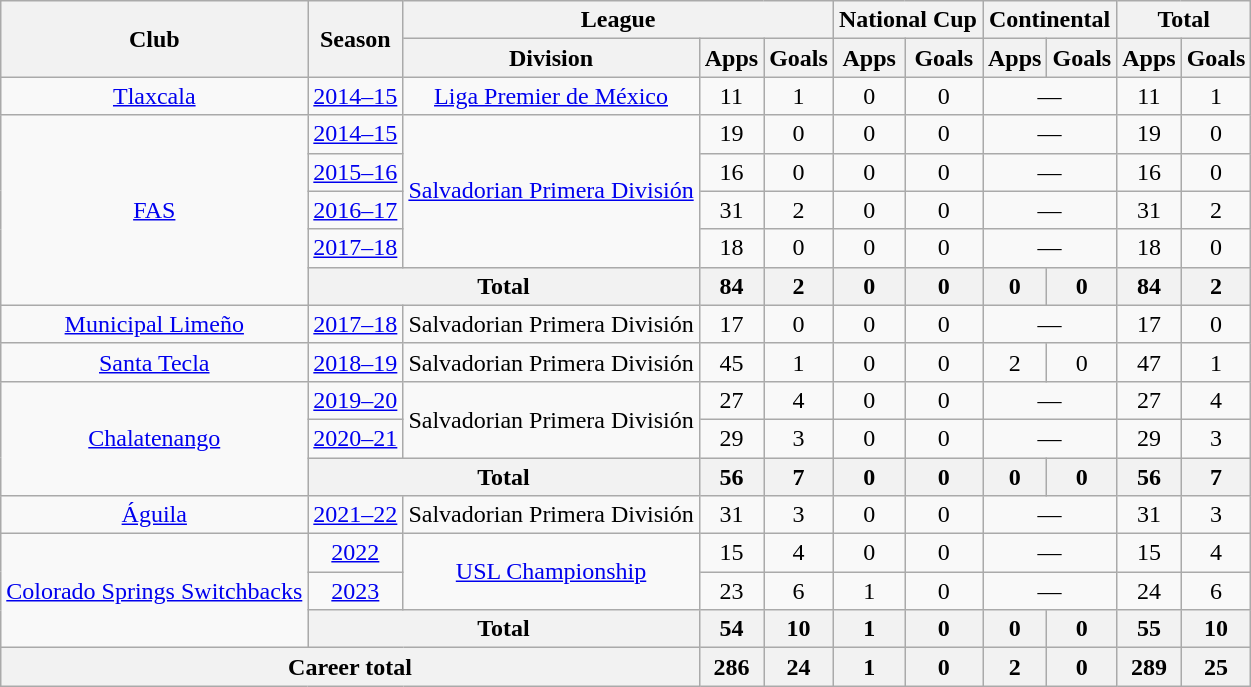<table class="wikitable", style="text-align:center">
<tr>
<th rowspan="2">Club</th>
<th rowspan="2">Season</th>
<th colspan="3">League</th>
<th colspan="2">National Cup</th>
<th colspan="2">Continental</th>
<th colspan="2">Total</th>
</tr>
<tr>
<th>Division</th>
<th>Apps</th>
<th>Goals</th>
<th>Apps</th>
<th>Goals</th>
<th>Apps</th>
<th>Goals</th>
<th>Apps</th>
<th>Goals</th>
</tr>
<tr>
<td><a href='#'>Tlaxcala</a></td>
<td><a href='#'>2014–15</a></td>
<td><a href='#'>Liga Premier de México</a></td>
<td>11</td>
<td>1</td>
<td>0</td>
<td>0</td>
<td colspan="2">—</td>
<td>11</td>
<td>1</td>
</tr>
<tr>
<td rowspan="5"><a href='#'>FAS</a></td>
<td><a href='#'>2014–15</a></td>
<td rowspan="4"><a href='#'>Salvadorian Primera División</a></td>
<td>19</td>
<td>0</td>
<td>0</td>
<td>0</td>
<td colspan="2">—</td>
<td>19</td>
<td>0</td>
</tr>
<tr>
<td><a href='#'>2015–16</a></td>
<td>16</td>
<td>0</td>
<td>0</td>
<td>0</td>
<td colspan="2">—</td>
<td>16</td>
<td>0</td>
</tr>
<tr>
<td><a href='#'>2016–17</a></td>
<td>31</td>
<td>2</td>
<td>0</td>
<td>0</td>
<td colspan="2">—</td>
<td>31</td>
<td>2</td>
</tr>
<tr>
<td><a href='#'>2017–18</a></td>
<td>18</td>
<td>0</td>
<td>0</td>
<td>0</td>
<td colspan="2">—</td>
<td>18</td>
<td>0</td>
</tr>
<tr>
<th colspan="2">Total</th>
<th>84</th>
<th>2</th>
<th>0</th>
<th>0</th>
<th>0</th>
<th>0</th>
<th>84</th>
<th>2</th>
</tr>
<tr>
<td><a href='#'>Municipal Limeño</a></td>
<td><a href='#'>2017–18</a></td>
<td>Salvadorian Primera División</td>
<td>17</td>
<td>0</td>
<td>0</td>
<td>0</td>
<td colspan="2">—</td>
<td>17</td>
<td>0</td>
</tr>
<tr>
<td><a href='#'>Santa Tecla</a></td>
<td><a href='#'>2018–19</a></td>
<td>Salvadorian Primera División</td>
<td>45</td>
<td>1</td>
<td>0</td>
<td>0</td>
<td>2</td>
<td>0</td>
<td>47</td>
<td>1</td>
</tr>
<tr>
<td rowspan="3"><a href='#'>Chalatenango</a></td>
<td><a href='#'>2019–20</a></td>
<td rowspan="2">Salvadorian Primera División</td>
<td>27</td>
<td>4</td>
<td>0</td>
<td>0</td>
<td colspan="2">—</td>
<td>27</td>
<td>4</td>
</tr>
<tr>
<td><a href='#'>2020–21</a></td>
<td>29</td>
<td>3</td>
<td>0</td>
<td>0</td>
<td colspan="2">—</td>
<td>29</td>
<td>3</td>
</tr>
<tr>
<th colspan="2">Total</th>
<th>56</th>
<th>7</th>
<th>0</th>
<th>0</th>
<th>0</th>
<th>0</th>
<th>56</th>
<th>7</th>
</tr>
<tr>
<td><a href='#'>Águila</a></td>
<td><a href='#'>2021–22</a></td>
<td>Salvadorian Primera División</td>
<td>31</td>
<td>3</td>
<td>0</td>
<td>0</td>
<td colspan="2">—</td>
<td>31</td>
<td>3</td>
</tr>
<tr>
<td rowspan="3"><a href='#'>Colorado Springs Switchbacks</a></td>
<td><a href='#'>2022</a></td>
<td rowspan="2"><a href='#'>USL Championship</a></td>
<td>15</td>
<td>4</td>
<td>0</td>
<td>0</td>
<td colspan="2">—</td>
<td>15</td>
<td>4</td>
</tr>
<tr>
<td><a href='#'>2023</a></td>
<td>23</td>
<td>6</td>
<td>1</td>
<td>0</td>
<td colspan="2">—</td>
<td>24</td>
<td>6</td>
</tr>
<tr>
<th colspan="2">Total</th>
<th>54</th>
<th>10</th>
<th>1</th>
<th>0</th>
<th>0</th>
<th>0</th>
<th>55</th>
<th>10</th>
</tr>
<tr>
<th colspan="3">Career total</th>
<th>286</th>
<th>24</th>
<th>1</th>
<th>0</th>
<th>2</th>
<th>0</th>
<th>289</th>
<th>25</th>
</tr>
</table>
